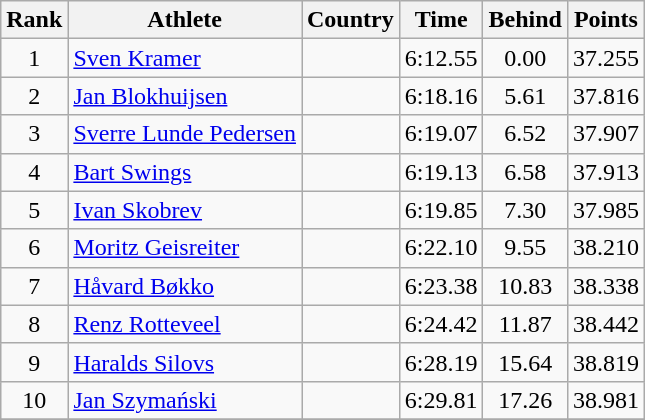<table class="wikitable" style="text-align:center">
<tr>
<th>Rank</th>
<th>Athlete</th>
<th>Country</th>
<th>Time</th>
<th>Behind</th>
<th>Points</th>
</tr>
<tr>
<td>1</td>
<td align="left"><a href='#'>Sven Kramer</a></td>
<td align="left"></td>
<td align="left">6:12.55</td>
<td>0.00</td>
<td align="left">37.255</td>
</tr>
<tr>
<td>2</td>
<td align="left"><a href='#'>Jan Blokhuijsen</a></td>
<td align="left"></td>
<td align="left">6:18.16</td>
<td>5.61</td>
<td align="left">37.816</td>
</tr>
<tr>
<td>3</td>
<td align="left"><a href='#'>Sverre  Lunde Pedersen</a></td>
<td align="left"></td>
<td align="left">6:19.07</td>
<td>6.52</td>
<td align="left">37.907</td>
</tr>
<tr>
<td>4</td>
<td align="left"><a href='#'>Bart Swings</a></td>
<td align="left"></td>
<td align="left">6:19.13</td>
<td>6.58</td>
<td align="left">37.913</td>
</tr>
<tr>
<td>5</td>
<td align="left"><a href='#'>Ivan  Skobrev</a></td>
<td align="left"></td>
<td align="left">6:19.85</td>
<td>7.30</td>
<td align="left">37.985</td>
</tr>
<tr>
<td>6</td>
<td align="left"><a href='#'>Moritz  Geisreiter</a></td>
<td align="left"></td>
<td align="left">6:22.10</td>
<td>9.55</td>
<td align="left">38.210</td>
</tr>
<tr>
<td>7</td>
<td align="left"><a href='#'>Håvard Bøkko</a></td>
<td align="left"></td>
<td align="left">6:23.38</td>
<td>10.83</td>
<td align="left">38.338</td>
</tr>
<tr>
<td>8</td>
<td align="left"><a href='#'>Renz  Rotteveel</a></td>
<td align="left"></td>
<td align="left">6:24.42</td>
<td>11.87</td>
<td align="left">38.442</td>
</tr>
<tr>
<td>9</td>
<td align="left"><a href='#'>Haralds  Silovs</a></td>
<td align="left"></td>
<td align="left">6:28.19</td>
<td>15.64</td>
<td align="left">38.819</td>
</tr>
<tr>
<td>10</td>
<td align="left"><a href='#'>Jan Szymański</a></td>
<td align="left"></td>
<td align="left">6:29.81</td>
<td>17.26</td>
<td align="left">38.981</td>
</tr>
<tr>
</tr>
</table>
